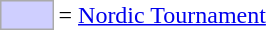<table style="background:transparent;">
<tr>
<td style="background-color:#cfcfff; border:1px solid #aaaaaa; width:2em;"></td>
<td>= <a href='#'>Nordic Tournament</a></td>
</tr>
</table>
